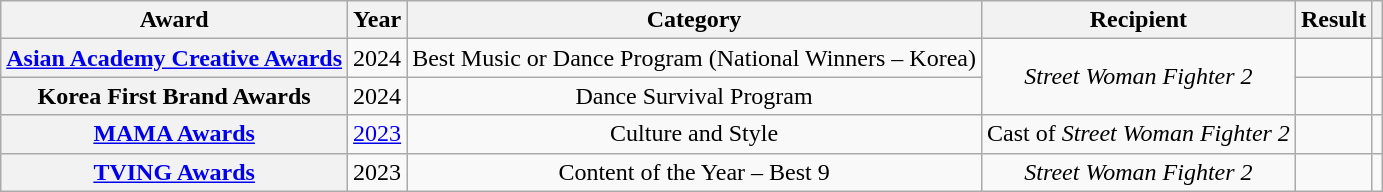<table class="wikitable sortable plainrowheaders" style="text-align:center">
<tr>
<th scope="col">Award</th>
<th scope="col">Year</th>
<th scope="col">Category</th>
<th scope="col">Recipient</th>
<th scope="col">Result</th>
<th scope="col" class="unsortable"></th>
</tr>
<tr>
<th scope="row"><a href='#'>Asian Academy Creative Awards</a></th>
<td>2024</td>
<td>Best Music or Dance Program (National Winners – Korea)</td>
<td rowspan="2"><em>Street Woman Fighter 2</em></td>
<td></td>
<td></td>
</tr>
<tr>
<th scope="row">Korea First Brand Awards</th>
<td>2024</td>
<td>Dance Survival Program</td>
<td></td>
<td></td>
</tr>
<tr>
<th scope="row"><a href='#'>MAMA Awards</a></th>
<td><a href='#'>2023</a></td>
<td>Culture and Style</td>
<td>Cast of <em>Street Woman Fighter 2</em></td>
<td></td>
<td></td>
</tr>
<tr>
<th scope="row"><a href='#'>TVING Awards</a></th>
<td>2023</td>
<td>Content of the Year – Best 9</td>
<td><em>Street Woman Fighter 2</em></td>
<td></td>
<td></td>
</tr>
</table>
